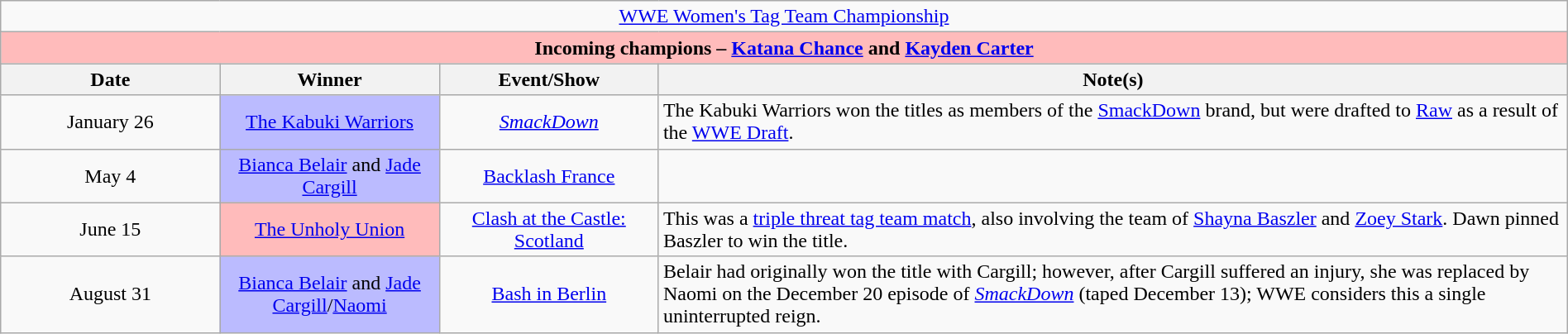<table class="wikitable" style="text-align:center; width:100%;">
<tr>
<td colspan="4" style="text-align: center;"><a href='#'>WWE Women's Tag Team Championship</a></td>
</tr>
<tr style="background:#FBB;">
<td colspan="4" style="text-align: center;"><strong>Incoming champions – <a href='#'>Katana Chance</a> and <a href='#'>Kayden Carter</a></strong></td>
</tr>
<tr>
<th width=14%>Date</th>
<th width=14%>Winner</th>
<th width=14%>Event/Show</th>
<th width=58%>Note(s)</th>
</tr>
<tr>
<td>January 26</td>
<td style="background:#BBF;"><a href='#'>The Kabuki Warriors</a><br></td>
<td><em><a href='#'>SmackDown</a></em></td>
<td align="left">The Kabuki Warriors won the titles as members of the <a href='#'>SmackDown</a> brand, but were drafted to <a href='#'>Raw</a> as a result of the <a href='#'>WWE Draft</a>.</td>
</tr>
<tr>
<td>May 4</td>
<td style="background:#BBF;"><a href='#'>Bianca Belair</a> and <a href='#'>Jade Cargill</a></td>
<td><a href='#'>Backlash France</a></td>
<td></td>
</tr>
<tr>
<td>June 15</td>
<td style="background:#FBB;"><a href='#'>The Unholy Union</a><br></td>
<td><a href='#'>Clash at the Castle: Scotland</a></td>
<td align="left">This was a <a href='#'>triple threat tag team match</a>, also involving the team of <a href='#'>Shayna Baszler</a> and <a href='#'>Zoey Stark</a>. Dawn pinned Baszler to win the title.</td>
</tr>
<tr>
<td>August 31</td>
<td style="background:#BBF;"><a href='#'>Bianca Belair</a> and <a href='#'>Jade Cargill</a>/<a href='#'>Naomi</a></td>
<td><a href='#'>Bash in Berlin</a></td>
<td align=left>Belair had originally won the title with Cargill; however, after Cargill suffered an injury, she was replaced by Naomi on the December 20 episode of <em><a href='#'>SmackDown</a></em> (taped December 13); WWE considers this a single uninterrupted reign.</td>
</tr>
</table>
